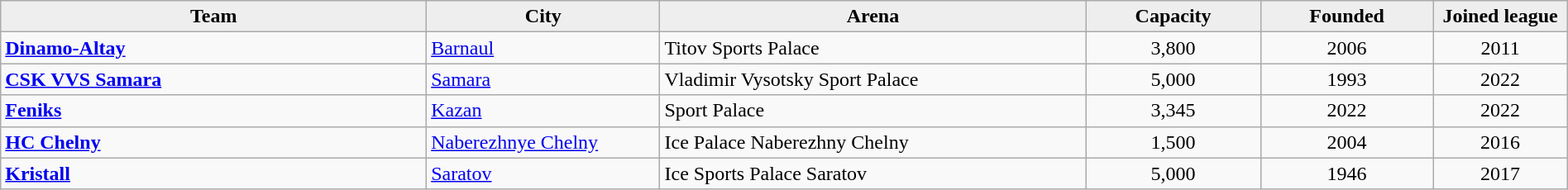<table class="wikitable" style="width:100%; text-align:left">
<tr>
<th style="background: #eeeeee;" width="160">Team</th>
<th style="background: #eeeeee;" width="40">City</th>
<th style="background: #eeeeee;" width="160">Arena</th>
<th style="background: #eeeeee;" width="40">Capacity</th>
<th style="background: #eeeeee;" width="35">Founded</th>
<th style="background: #eeeeee;" width="35">Joined league</th>
</tr>
<tr>
<td><strong><a href='#'>Dinamo-Altay</a></strong></td>
<td> <a href='#'>Barnaul</a></td>
<td>Titov Sports Palace</td>
<td align=center>3,800</td>
<td align=center>2006</td>
<td align=center>2011</td>
</tr>
<tr>
<td><strong><a href='#'>CSK VVS Samara</a></strong></td>
<td> <a href='#'>Samara</a></td>
<td>Vladimir Vysotsky Sport Palace</td>
<td align=center>5,000</td>
<td align=center>1993</td>
<td align=center>2022</td>
</tr>
<tr>
<td><strong><a href='#'>Feniks</a></strong></td>
<td> <a href='#'>Kazan</a></td>
<td>Sport Palace</td>
<td align=center>3,345</td>
<td align=center>2022</td>
<td align=center>2022</td>
</tr>
<tr>
<td><strong><a href='#'>HC Chelny</a></strong></td>
<td> <a href='#'>Naberezhnye Chelny</a></td>
<td>Ice Palace Naberezhny Chelny</td>
<td align=center>1,500</td>
<td align=center>2004</td>
<td align=center>2016</td>
</tr>
<tr>
<td><strong><a href='#'>Kristall</a></strong></td>
<td> <a href='#'>Saratov</a></td>
<td>Ice Sports Palace Saratov</td>
<td align=center>5,000</td>
<td align=center>1946</td>
<td align=center>2017</td>
</tr>
</table>
